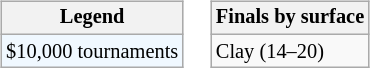<table>
<tr valign=top>
<td><br><table class=wikitable style="font-size:85%">
<tr>
<th>Legend</th>
</tr>
<tr style="background:#f0f8ff;">
<td>$10,000 tournaments</td>
</tr>
</table>
</td>
<td><br><table class=wikitable style="font-size:85%">
<tr>
<th>Finals by surface</th>
</tr>
<tr>
<td>Clay (14–20)</td>
</tr>
</table>
</td>
</tr>
</table>
